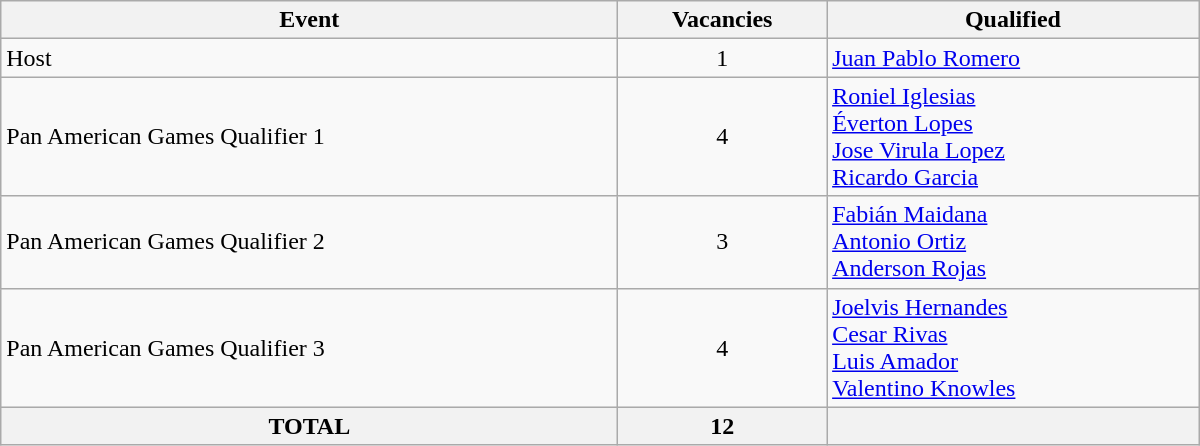<table class = "wikitable" width=800>
<tr>
<th>Event</th>
<th>Vacancies</th>
<th>Qualified</th>
</tr>
<tr>
<td>Host</td>
<td align="center">1</td>
<td> <a href='#'>Juan Pablo Romero</a></td>
</tr>
<tr>
<td>Pan American Games Qualifier 1</td>
<td align="center">4</td>
<td> <a href='#'>Roniel Iglesias</a> <br> <a href='#'>Éverton Lopes</a> <br>  <a href='#'>Jose Virula Lopez</a> <br>  <a href='#'>Ricardo Garcia</a></td>
</tr>
<tr>
<td>Pan American Games Qualifier 2</td>
<td align="center">3</td>
<td> <a href='#'>Fabián Maidana</a> <br>  <a href='#'>Antonio Ortiz</a> <br>  <a href='#'>Anderson Rojas</a></td>
</tr>
<tr>
<td>Pan American Games Qualifier 3</td>
<td align="center">4</td>
<td> <a href='#'>Joelvis Hernandes</a> <br>  <a href='#'>Cesar Rivas</a><br>  <a href='#'>Luis Amador</a> <br>  <a href='#'>Valentino Knowles</a></td>
</tr>
<tr>
<th colspan="1">TOTAL</th>
<th>12</th>
<th></th>
</tr>
</table>
